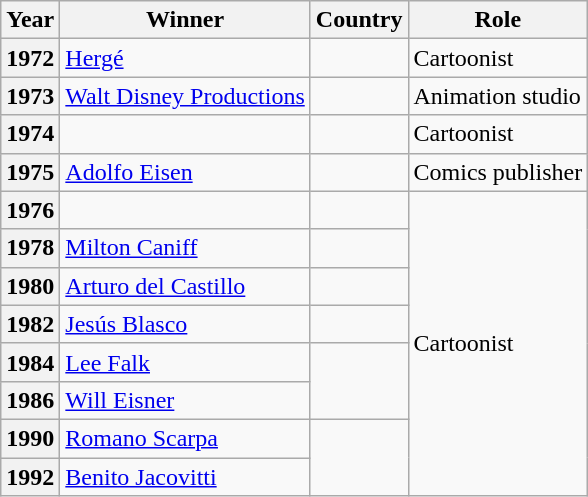<table class="wikitable sortable">
<tr>
<th>Year</th>
<th>Winner</th>
<th>Country</th>
<th>Role</th>
</tr>
<tr>
<th>1972</th>
<td><a href='#'>Hergé</a></td>
<td></td>
<td>Cartoonist</td>
</tr>
<tr>
<th>1973</th>
<td><a href='#'>Walt Disney Productions</a></td>
<td></td>
<td>Animation studio</td>
</tr>
<tr>
<th>1974</th>
<td></td>
<td></td>
<td>Cartoonist</td>
</tr>
<tr>
<th>1975</th>
<td><a href='#'>Adolfo Eisen</a></td>
<td></td>
<td>Comics publisher</td>
</tr>
<tr>
<th>1976</th>
<td></td>
<td></td>
<td rowspan=8>Cartoonist</td>
</tr>
<tr>
<th>1978</th>
<td><a href='#'>Milton Caniff</a></td>
<td></td>
</tr>
<tr>
<th>1980</th>
<td><a href='#'>Arturo del Castillo</a></td>
<td></td>
</tr>
<tr>
<th>1982</th>
<td><a href='#'>Jesús Blasco</a></td>
<td></td>
</tr>
<tr>
<th>1984</th>
<td><a href='#'>Lee Falk</a></td>
<td rowspan=2></td>
</tr>
<tr>
<th>1986</th>
<td><a href='#'>Will Eisner</a></td>
</tr>
<tr>
<th>1990</th>
<td><a href='#'>Romano Scarpa</a></td>
<td rowspan=2></td>
</tr>
<tr>
<th>1992</th>
<td><a href='#'>Benito Jacovitti</a></td>
</tr>
</table>
